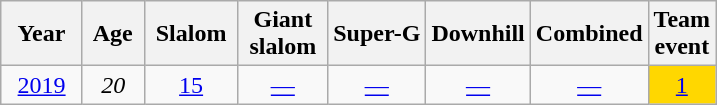<table class=wikitable style="text-align:center">
<tr>
<th>  Year  </th>
<th> Age </th>
<th> Slalom </th>
<th> Giant <br> slalom </th>
<th>Super-G</th>
<th>Downhill</th>
<th>Combined</th>
<th>Team<br>event</th>
</tr>
<tr>
<td><a href='#'>2019</a></td>
<td><em>20</em></td>
<td><a href='#'>15</a></td>
<td><a href='#'>—</a></td>
<td><a href='#'>—</a></td>
<td><a href='#'>—</a></td>
<td><a href='#'>—</a></td>
<td bgcolor=gold><a href='#'>1</a></td>
</tr>
</table>
